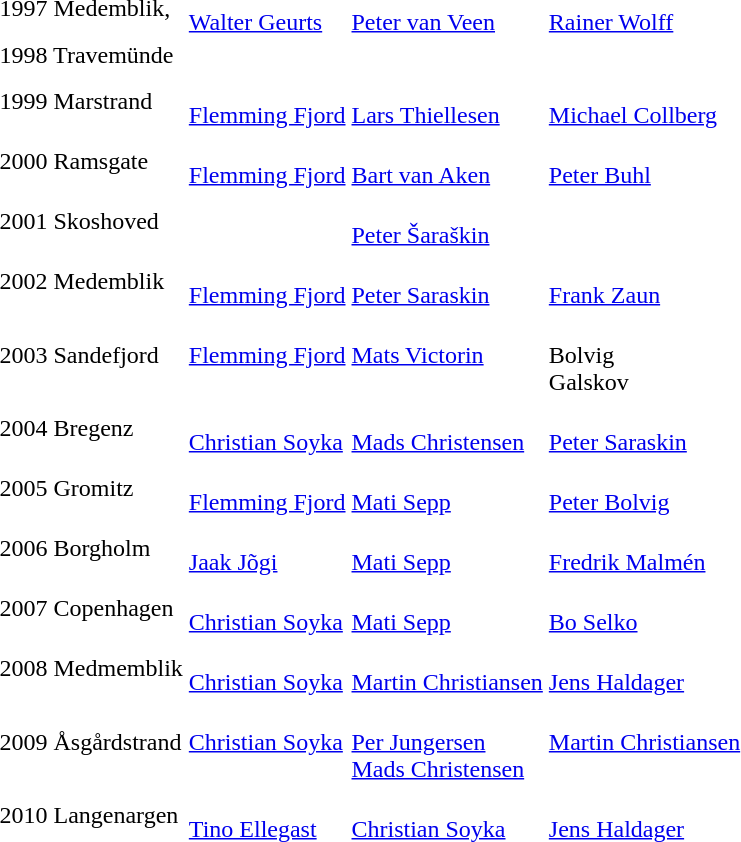<table>
<tr>
<td>1997 Medemblik,</td>
<td><br><a href='#'>Walter Geurts</a></td>
<td><br><a href='#'>Peter van Veen</a></td>
<td><br><a href='#'>Rainer Wolff</a></td>
</tr>
<tr>
<td>1998 Travemünde</td>
<td></td>
<td></td>
<td></td>
</tr>
<tr>
<td>1999 Marstrand</td>
<td><br><a href='#'>Flemming Fjord</a></td>
<td><br><a href='#'>Lars Thiellesen</a></td>
<td><br><a href='#'>Michael Collberg</a></td>
</tr>
<tr>
<td>2000 Ramsgate</td>
<td><br><a href='#'>Flemming Fjord</a></td>
<td><br><a href='#'>Bart van Aken</a></td>
<td><br><a href='#'>Peter Buhl</a></td>
</tr>
<tr>
<td>2001 Skoshoved</td>
<td valign=top></td>
<td valign=top><br><a href='#'>Peter Šaraškin</a></td>
<td valign=top></td>
</tr>
<tr>
<td>2002 Medemblik</td>
<td><br><a href='#'>Flemming Fjord</a></td>
<td><br><a href='#'>Peter Saraskin</a></td>
<td><br><a href='#'>Frank Zaun</a></td>
</tr>
<tr>
<td>2003 Sandefjord</td>
<td valign=top><br><a href='#'>Flemming Fjord</a></td>
<td valign=top><br><a href='#'>Mats Victorin</a></td>
<td><br>Bolvig<br>Galskov</td>
</tr>
<tr>
<td>2004 Bregenz</td>
<td><br><a href='#'>Christian Soyka</a></td>
<td><br><a href='#'>Mads Christensen</a></td>
<td><br><a href='#'>Peter Saraskin</a></td>
</tr>
<tr>
<td>2005 Gromitz</td>
<td><br><a href='#'>Flemming Fjord</a></td>
<td><br><a href='#'>Mati Sepp</a></td>
<td><br><a href='#'>Peter Bolvig</a></td>
</tr>
<tr>
<td>2006 Borgholm</td>
<td><br><a href='#'>Jaak Jõgi</a></td>
<td><br><a href='#'>Mati Sepp</a></td>
<td><br><a href='#'>Fredrik Malmén</a></td>
</tr>
<tr>
<td>2007 Copenhagen</td>
<td><br><a href='#'>Christian Soyka</a></td>
<td><br><a href='#'>Mati Sepp</a></td>
<td><br><a href='#'>Bo Selko</a></td>
</tr>
<tr>
<td>2008 Medmemblik</td>
<td><br><a href='#'>Christian Soyka</a></td>
<td><br><a href='#'>Martin Christiansen</a></td>
<td><br><a href='#'>Jens Haldager</a></td>
</tr>
<tr>
<td>2009 Åsgårdstrand</td>
<td valign=top><br><a href='#'>Christian Soyka</a></td>
<td><br><a href='#'>Per Jungersen</a><br><a href='#'>Mads Christensen</a></td>
<td valign=top><br><a href='#'>Martin Christiansen</a></td>
</tr>
<tr>
<td>2010 Langenargen</td>
<td><br><a href='#'>Tino Ellegast</a></td>
<td><br><a href='#'>Christian Soyka</a></td>
<td><br><a href='#'>Jens Haldager</a></td>
</tr>
</table>
